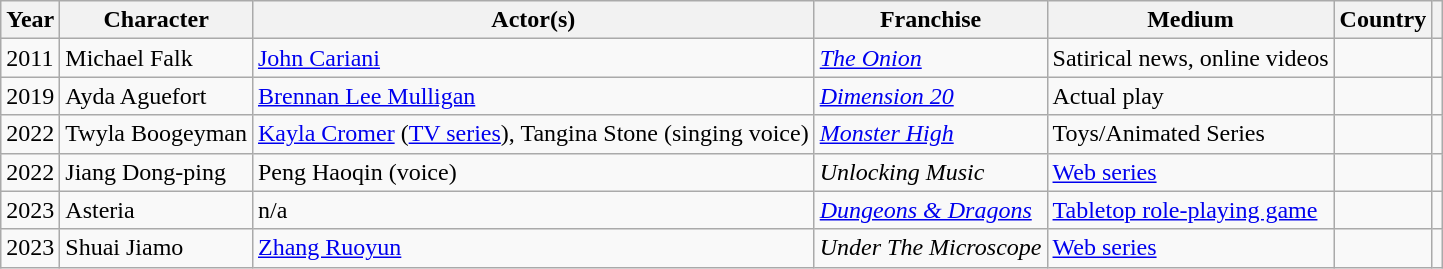<table class="wikitable" style="min-width:70%">
<tr>
<th>Year</th>
<th>Character</th>
<th>Actor(s)</th>
<th>Franchise</th>
<th>Medium</th>
<th>Country</th>
<th scope="col" class="unsortable"></th>
</tr>
<tr>
<td>2011</td>
<td>Michael Falk</td>
<td><a href='#'>John Cariani</a></td>
<td><em><a href='#'>The Onion</a></em></td>
<td>Satirical news, online videos</td>
<td></td>
<td></td>
</tr>
<tr>
<td>2019</td>
<td>Ayda Aguefort</td>
<td><a href='#'>Brennan Lee Mulligan</a></td>
<td><em><a href='#'>Dimension 20</a></em></td>
<td>Actual play</td>
<td></td>
<td></td>
</tr>
<tr>
<td>2022</td>
<td>Twyla Boogeyman</td>
<td><a href='#'>Kayla Cromer</a> (<a href='#'>TV series</a>), Tangina Stone (singing voice)</td>
<td><em><a href='#'>Monster High</a></em></td>
<td>Toys/Animated Series</td>
<td></td>
<td></td>
</tr>
<tr>
<td>2022</td>
<td>Jiang Dong-ping</td>
<td>Peng Haoqin (voice)</td>
<td><em>Unlocking Music</em></td>
<td><a href='#'>Web series</a></td>
<td></td>
<td></td>
</tr>
<tr>
<td>2023</td>
<td>Asteria</td>
<td>n/a</td>
<td><em><a href='#'>Dungeons & Dragons</a></em></td>
<td><a href='#'>Tabletop role-playing game</a></td>
<td></td>
<td></td>
</tr>
<tr>
<td>2023</td>
<td>Shuai Jiamo</td>
<td><a href='#'>Zhang Ruoyun</a></td>
<td><em>Under The Microscope</em></td>
<td><a href='#'>Web series</a></td>
<td></td>
<td></td>
</tr>
</table>
